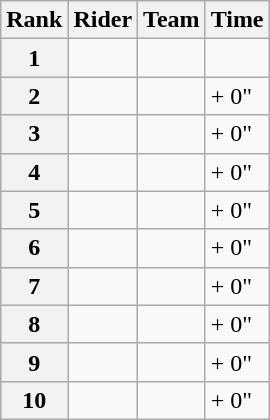<table class="wikitable">
<tr>
<th scope="col">Rank</th>
<th scope="col">Rider</th>
<th scope="col">Team</th>
<th scope="col">Time</th>
</tr>
<tr>
<th scope="row">1</th>
<td></td>
<td></td>
<td></td>
</tr>
<tr>
<th scope="row">2</th>
<td></td>
<td></td>
<td>+ 0"</td>
</tr>
<tr>
<th scope="row">3</th>
<td></td>
<td></td>
<td>+ 0"</td>
</tr>
<tr>
<th scope="row">4</th>
<td></td>
<td></td>
<td>+ 0"</td>
</tr>
<tr>
<th scope="row">5</th>
<td></td>
<td></td>
<td>+ 0"</td>
</tr>
<tr>
<th>6</th>
<td></td>
<td></td>
<td>+ 0"</td>
</tr>
<tr>
<th>7</th>
<td></td>
<td></td>
<td>+ 0"</td>
</tr>
<tr>
<th>8</th>
<td></td>
<td></td>
<td>+ 0"</td>
</tr>
<tr>
<th>9</th>
<td></td>
<td></td>
<td>+ 0"</td>
</tr>
<tr>
<th>10</th>
<td></td>
<td></td>
<td>+ 0"</td>
</tr>
</table>
